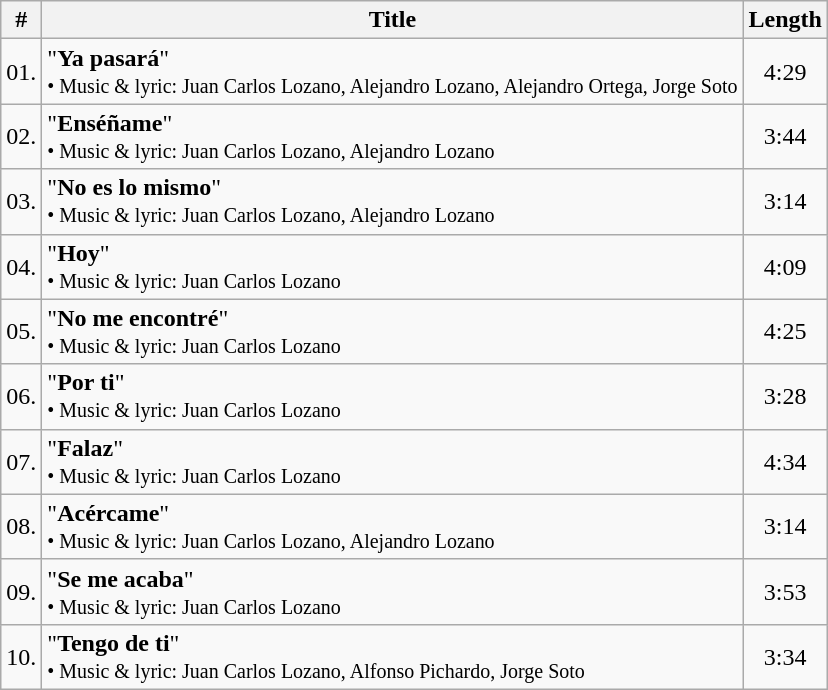<table class="wikitable">
<tr>
<th>#</th>
<th>Title</th>
<th>Length</th>
</tr>
<tr>
<td>01.</td>
<td align="left">"<strong>Ya pasará</strong>"<br><small>• Music & lyric: Juan Carlos Lozano, Alejandro Lozano, Alejandro Ortega, Jorge Soto</small></td>
<td align="center">4:29</td>
</tr>
<tr>
<td>02.</td>
<td align="left">"<strong>Enséñame</strong>"<br><small>• Music & lyric: Juan Carlos Lozano, Alejandro Lozano</small></td>
<td align="center">3:44</td>
</tr>
<tr>
<td>03.</td>
<td align="left">"<strong>No es lo mismo</strong>"<br><small>• Music & lyric: Juan Carlos Lozano, Alejandro Lozano</small></td>
<td align="center">3:14</td>
</tr>
<tr>
<td>04.</td>
<td align="left">"<strong>Hoy</strong>"<br><small>• Music & lyric: Juan Carlos Lozano</small></td>
<td align="center">4:09</td>
</tr>
<tr>
<td>05.</td>
<td align="left">"<strong>No me encontré</strong>"<br><small>• Music & lyric: Juan Carlos Lozano</small></td>
<td align="center">4:25</td>
</tr>
<tr>
<td>06.</td>
<td align="left">"<strong>Por ti</strong>"<br><small>• Music & lyric: Juan Carlos Lozano</small></td>
<td align="center">3:28</td>
</tr>
<tr>
<td>07.</td>
<td align="left">"<strong>Falaz</strong>"<br><small>• Music & lyric: Juan Carlos Lozano</small></td>
<td align="center">4:34</td>
</tr>
<tr>
<td>08.</td>
<td align="left">"<strong>Acércame</strong>"<br><small>• Music & lyric: Juan Carlos Lozano, Alejandro Lozano</small></td>
<td align="center">3:14</td>
</tr>
<tr>
<td>09.</td>
<td align="left">"<strong>Se me acaba</strong>"<br><small>• Music & lyric: Juan Carlos Lozano</small></td>
<td align="center">3:53</td>
</tr>
<tr>
<td>10.</td>
<td align="left">"<strong>Tengo de ti</strong>"<br><small>• Music & lyric: Juan Carlos Lozano, Alfonso Pichardo, Jorge Soto</small></td>
<td align="center">3:34</td>
</tr>
</table>
